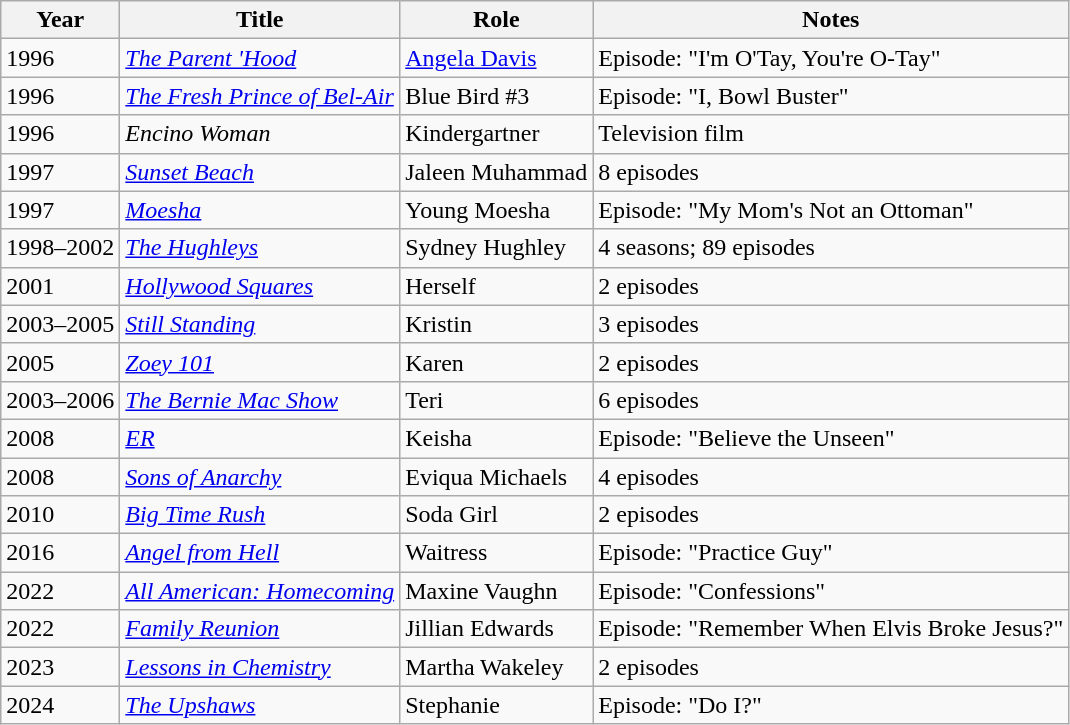<table class="wikitable">
<tr>
<th>Year</th>
<th>Title</th>
<th>Role</th>
<th>Notes</th>
</tr>
<tr>
<td>1996</td>
<td><em><a href='#'>The Parent 'Hood</a></em></td>
<td><a href='#'>Angela Davis</a></td>
<td>Episode: "I'm O'Tay, You're O-Tay"</td>
</tr>
<tr>
<td>1996</td>
<td><em><a href='#'>The Fresh Prince of Bel-Air</a></em></td>
<td>Blue Bird #3</td>
<td>Episode: "I, Bowl Buster"</td>
</tr>
<tr>
<td>1996</td>
<td><em>Encino Woman</em></td>
<td>Kindergartner</td>
<td>Television film</td>
</tr>
<tr>
<td>1997</td>
<td><em><a href='#'>Sunset Beach</a></em></td>
<td>Jaleen Muhammad</td>
<td>8 episodes</td>
</tr>
<tr>
<td>1997</td>
<td><em><a href='#'>Moesha</a></em></td>
<td>Young Moesha</td>
<td>Episode: "My Mom's Not an Ottoman"</td>
</tr>
<tr>
<td>1998–2002</td>
<td><em><a href='#'>The Hughleys</a></em></td>
<td>Sydney Hughley</td>
<td>4 seasons; 89 episodes</td>
</tr>
<tr>
<td>2001</td>
<td><em><a href='#'>Hollywood Squares</a></em></td>
<td>Herself</td>
<td>2 episodes</td>
</tr>
<tr>
<td>2003–2005</td>
<td><em><a href='#'>Still Standing</a></em></td>
<td>Kristin</td>
<td>3 episodes</td>
</tr>
<tr>
<td>2005</td>
<td><em><a href='#'>Zoey 101</a></em></td>
<td>Karen</td>
<td>2 episodes</td>
</tr>
<tr>
<td>2003–2006</td>
<td><em><a href='#'>The Bernie Mac Show</a></em></td>
<td>Teri</td>
<td>6 episodes</td>
</tr>
<tr>
<td>2008</td>
<td><em><a href='#'>ER</a></em></td>
<td>Keisha</td>
<td>Episode: "Believe the Unseen"</td>
</tr>
<tr>
<td>2008</td>
<td><em><a href='#'>Sons of Anarchy</a></em></td>
<td>Eviqua Michaels</td>
<td>4 episodes</td>
</tr>
<tr>
<td>2010</td>
<td><em><a href='#'>Big Time Rush</a></em></td>
<td>Soda Girl</td>
<td>2 episodes</td>
</tr>
<tr>
<td>2016</td>
<td><em><a href='#'>Angel from Hell</a></em></td>
<td>Waitress</td>
<td>Episode: "Practice Guy"</td>
</tr>
<tr>
<td>2022</td>
<td><em><a href='#'>All American: Homecoming</a></em></td>
<td>Maxine Vaughn</td>
<td>Episode: "Confessions"</td>
</tr>
<tr>
<td>2022</td>
<td><em><a href='#'>Family Reunion</a></em></td>
<td>Jillian Edwards</td>
<td>Episode: "Remember When Elvis Broke Jesus?"</td>
</tr>
<tr>
<td>2023</td>
<td><em><a href='#'>Lessons in Chemistry</a></em></td>
<td>Martha Wakeley</td>
<td>2 episodes</td>
</tr>
<tr>
<td>2024</td>
<td><em><a href='#'>The Upshaws</a></em></td>
<td>Stephanie</td>
<td>Episode: "Do I?"</td>
</tr>
</table>
